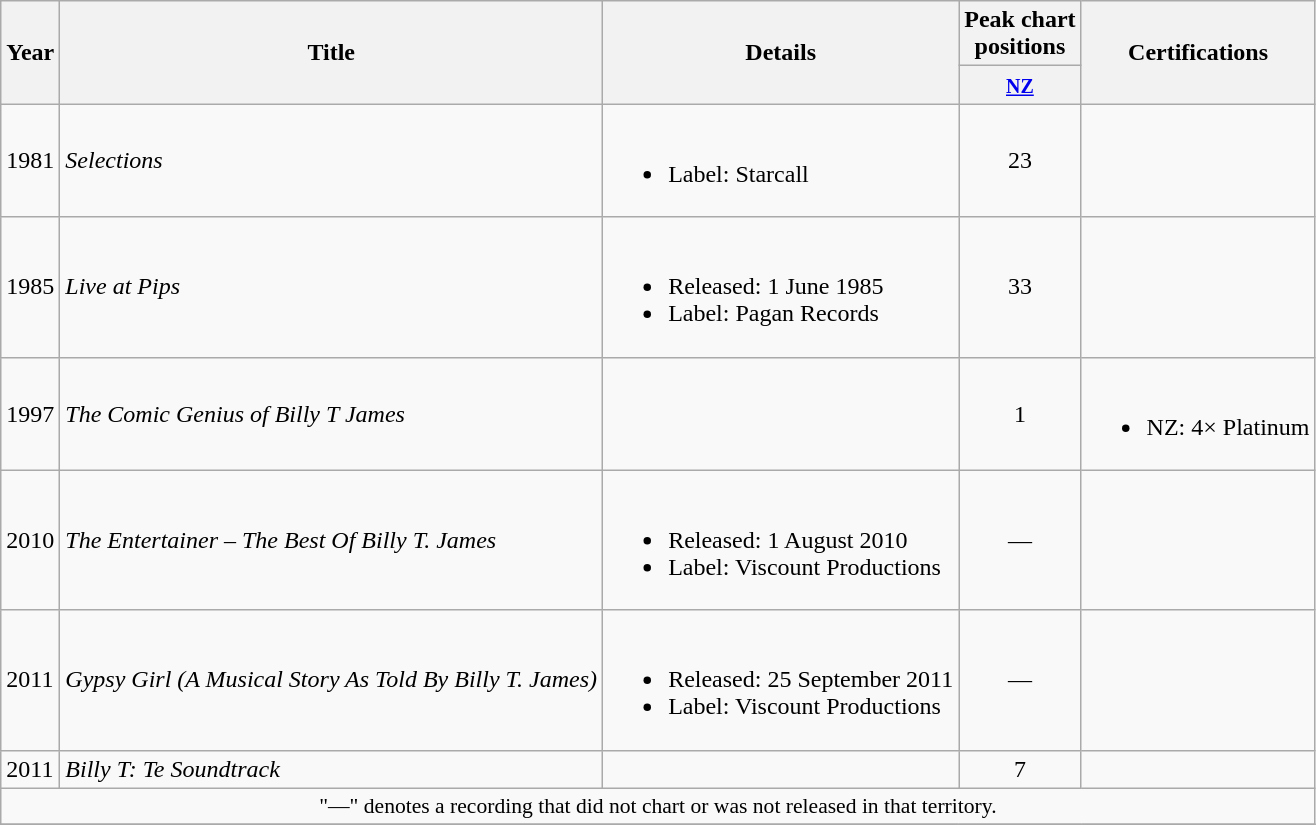<table class="wikitable plainrowheaders">
<tr>
<th rowspan="2">Year</th>
<th rowspan="2">Title</th>
<th rowspan="2">Details</th>
<th>Peak chart<br>positions</th>
<th rowspan="2">Certifications</th>
</tr>
<tr>
<th><small><a href='#'>NZ</a></small></th>
</tr>
<tr>
<td>1981</td>
<td><em>Selections</em></td>
<td><br><ul><li>Label: Starcall</li></ul></td>
<td align="center">23</td>
<td></td>
</tr>
<tr>
<td>1985</td>
<td><em>Live at Pips</em></td>
<td><br><ul><li>Released: 1 June 1985</li><li>Label: Pagan Records</li></ul></td>
<td align="center">33</td>
<td></td>
</tr>
<tr>
<td>1997</td>
<td><em>The Comic Genius of Billy T James</em></td>
<td></td>
<td align="center">1</td>
<td><br><ul><li>NZ: 4× Platinum</li></ul></td>
</tr>
<tr>
<td>2010</td>
<td><em>The Entertainer – The Best Of Billy T. James</em></td>
<td><br><ul><li>Released: 1 August 2010</li><li>Label: Viscount Productions</li></ul></td>
<td align="center">—</td>
<td></td>
</tr>
<tr>
<td>2011</td>
<td><em>Gypsy Girl (A Musical Story As Told By Billy T. James)</em></td>
<td><br><ul><li>Released: 25 September 2011</li><li>Label: Viscount Productions</li></ul></td>
<td align="center">—</td>
<td></td>
</tr>
<tr>
<td>2011</td>
<td><em>Billy T: Te Soundtrack</em></td>
<td></td>
<td align="center">7</td>
<td></td>
</tr>
<tr>
<td colspan="5" style="font-size:90%" align="center">"—" denotes a recording that did not chart or was not released in that territory.</td>
</tr>
<tr>
</tr>
</table>
